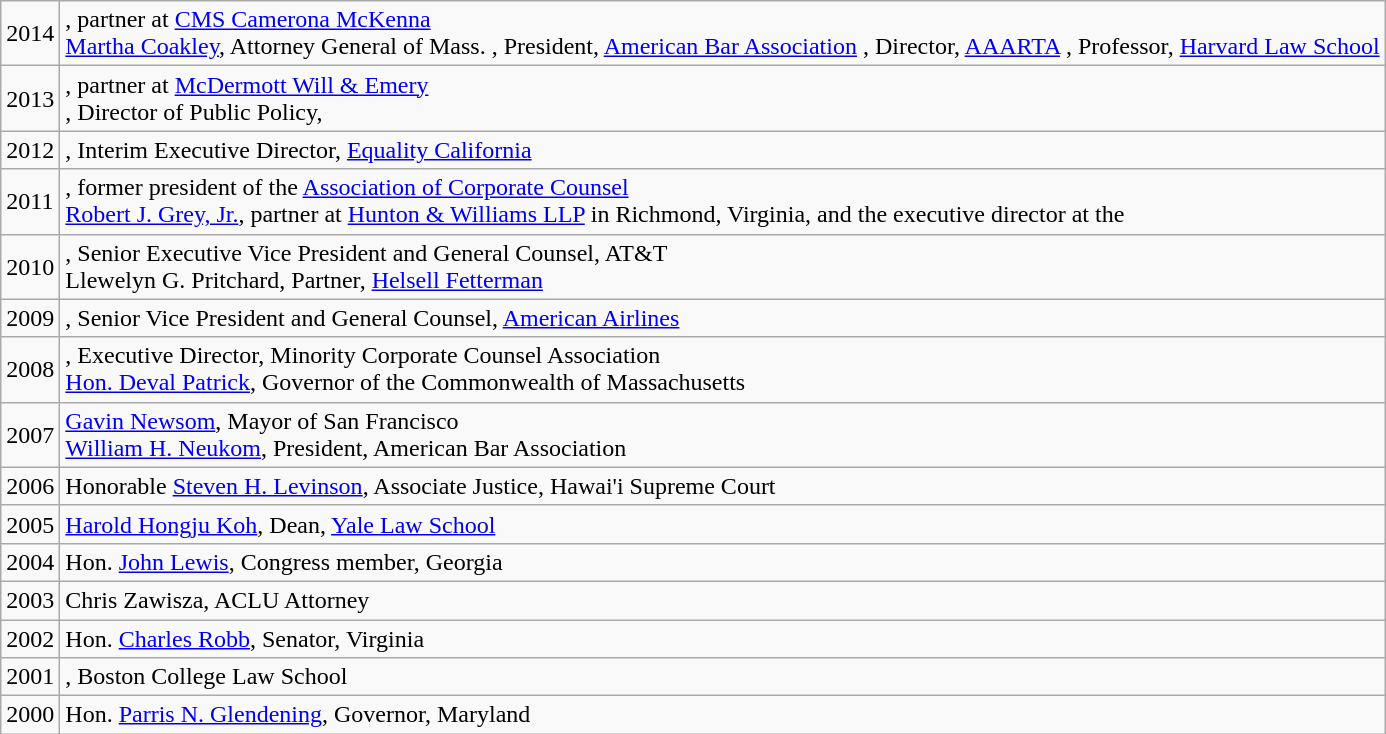<table class="wikitable">
<tr>
<td>2014</td>
<td>, partner at <a href='#'>CMS Camerona McKenna</a><br><a href='#'>Martha Coakley</a>, Attorney General of Mass.
, President, <a href='#'>American Bar Association</a>
, Director, <a href='#'>AAARTA</a>
, Professor, <a href='#'>Harvard Law School</a></td>
</tr>
<tr>
<td>2013</td>
<td>, partner at <a href='#'>McDermott Will & Emery</a><br>, Director of Public Policy, </td>
</tr>
<tr>
<td>2012</td>
<td>, Interim Executive Director, <a href='#'>Equality California</a></td>
</tr>
<tr>
<td>2011</td>
<td>, former president of the <a href='#'>Association of Corporate Counsel</a><br><a href='#'>Robert J. Grey, Jr.</a>, partner at <a href='#'>Hunton & Williams LLP</a> in Richmond, Virginia, and the executive director at the </td>
</tr>
<tr>
<td>2010</td>
<td>, Senior Executive Vice President and General Counsel, AT&T<br>Llewelyn G. Pritchard, Partner, <a href='#'>Helsell Fetterman</a></td>
</tr>
<tr>
<td>2009</td>
<td>, Senior Vice President and General Counsel, <a href='#'>American Airlines</a></td>
</tr>
<tr>
<td>2008</td>
<td>, Executive Director, Minority Corporate Counsel Association<br><a href='#'>Hon. Deval Patrick</a>, Governor of the Commonwealth of Massachusetts</td>
</tr>
<tr>
<td>2007</td>
<td><a href='#'>Gavin Newsom</a>, Mayor of San Francisco<br><a href='#'>William H. Neukom</a>, President, American Bar Association</td>
</tr>
<tr>
<td>2006</td>
<td>Honorable <a href='#'>Steven H. Levinson</a>, Associate Justice, Hawai'i Supreme Court</td>
</tr>
<tr>
<td>2005</td>
<td><a href='#'>Harold Hongju Koh</a>, Dean, <a href='#'>Yale Law School</a></td>
</tr>
<tr>
<td>2004</td>
<td>Hon. <a href='#'>John Lewis</a>, Congress member, Georgia</td>
</tr>
<tr>
<td>2003</td>
<td>Chris Zawisza, ACLU Attorney</td>
</tr>
<tr>
<td>2002</td>
<td>Hon. <a href='#'>Charles Robb</a>, Senator, Virginia</td>
</tr>
<tr>
<td>2001</td>
<td>, Boston College Law School</td>
</tr>
<tr>
<td>2000</td>
<td>Hon. <a href='#'>Parris N. Glendening</a>, Governor, Maryland</td>
</tr>
</table>
